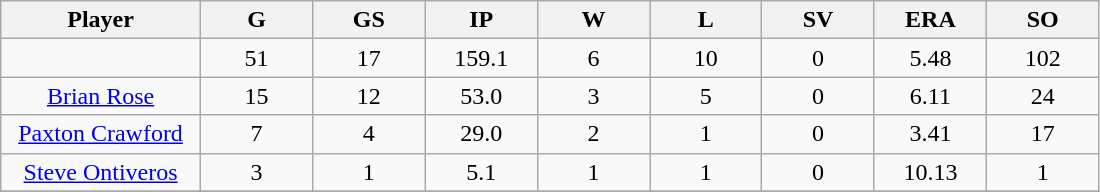<table class="wikitable sortable">
<tr>
<th bgcolor="#DDDDFF" width="16%">Player</th>
<th bgcolor="#DDDDFF" width="9%">G</th>
<th bgcolor="#DDDDFF" width="9%">GS</th>
<th bgcolor="#DDDDFF" width="9%">IP</th>
<th bgcolor="#DDDDFF" width="9%">W</th>
<th bgcolor="#DDDDFF" width="9%">L</th>
<th bgcolor="#DDDDFF" width="9%">SV</th>
<th bgcolor="#DDDDFF" width="9%">ERA</th>
<th bgcolor="#DDDDFF" width="9%">SO</th>
</tr>
<tr align="center">
<td></td>
<td>51</td>
<td>17</td>
<td>159.1</td>
<td>6</td>
<td>10</td>
<td>0</td>
<td>5.48</td>
<td>102</td>
</tr>
<tr align=center>
<td><a href='#'>Brian Rose</a></td>
<td>15</td>
<td>12</td>
<td>53.0</td>
<td>3</td>
<td>5</td>
<td>0</td>
<td>6.11</td>
<td>24</td>
</tr>
<tr align="center">
<td><a href='#'>Paxton Crawford</a></td>
<td>7</td>
<td>4</td>
<td>29.0</td>
<td>2</td>
<td>1</td>
<td>0</td>
<td>3.41</td>
<td>17</td>
</tr>
<tr align="center">
<td><a href='#'>Steve Ontiveros</a></td>
<td>3</td>
<td>1</td>
<td>5.1</td>
<td>1</td>
<td>1</td>
<td>0</td>
<td>10.13</td>
<td>1</td>
</tr>
<tr align="center">
</tr>
</table>
